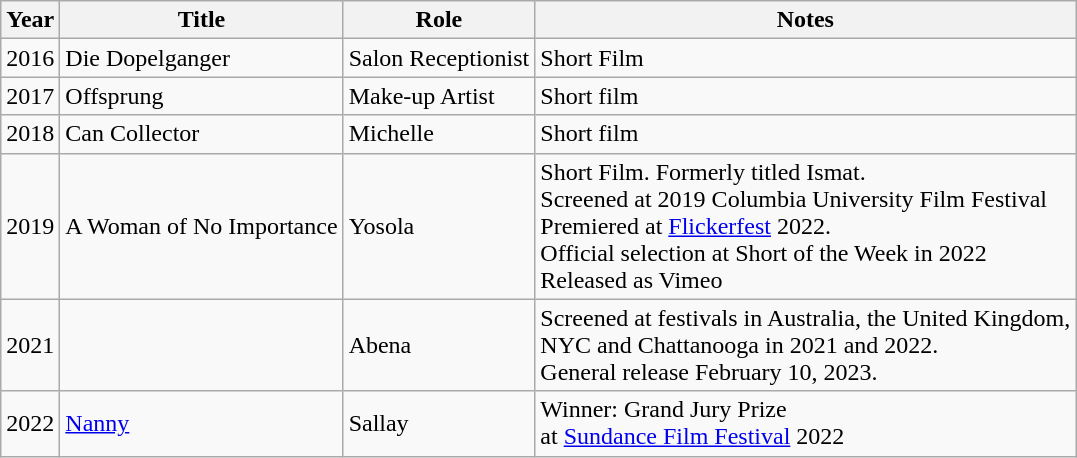<table class="wikitable sortable">
<tr>
<th>Year</th>
<th>Title</th>
<th>Role</th>
<th>Notes</th>
</tr>
<tr>
<td>2016</td>
<td>Die Dopelganger</td>
<td>Salon Receptionist</td>
<td>Short Film</td>
</tr>
<tr>
<td>2017</td>
<td>Offsprung</td>
<td>Make-up Artist</td>
<td>Short film</td>
</tr>
<tr>
<td>2018</td>
<td>Can Collector</td>
<td>Michelle</td>
<td>Short film</td>
</tr>
<tr>
<td>2019</td>
<td>A Woman of No Importance</td>
<td>Yosola</td>
<td>Short Film. Formerly titled Ismat.<br>Screened at 2019 Columbia University Film Festival<br>Premiered at <a href='#'>Flickerfest</a> 2022.<br>Official selection at Short of the Week in 2022<br>Released as Vimeo<br></td>
</tr>
<tr>
<td>2021</td>
<td><em></em></td>
<td>Abena</td>
<td>Screened at festivals in Australia, the United Kingdom,<br>NYC and Chattanooga in 2021 and 2022.<br>General release February 10, 2023.</td>
</tr>
<tr>
<td>2022</td>
<td><a href='#'>Nanny</a></td>
<td>Sallay</td>
<td>Winner: Grand Jury Prize<br>at <a href='#'>Sundance Film Festival</a> 2022</td>
</tr>
</table>
